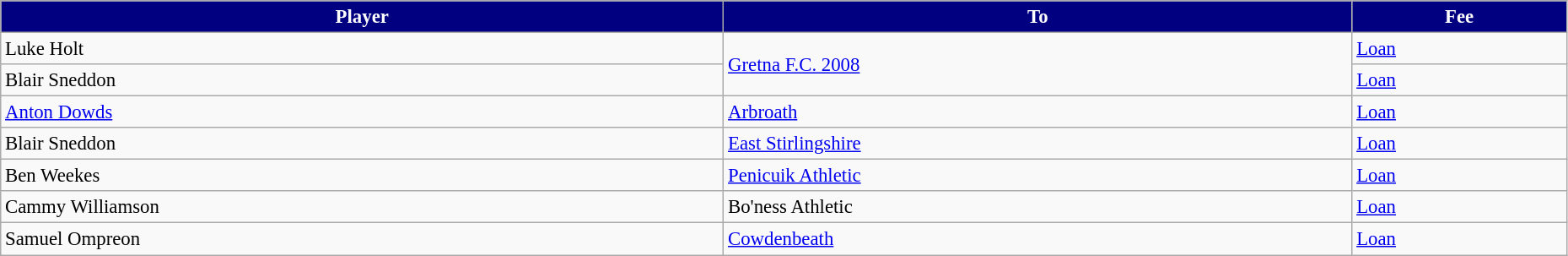<table class="wikitable" style="text-align:left; font-size:95%;width:98%;">
<tr>
<th style="background:navy; color:white;">Player</th>
<th style="background:navy; color:white;">To</th>
<th style="background:navy; color:white;">Fee</th>
</tr>
<tr>
<td> Luke Holt</td>
<td rowspan=2> <a href='#'>Gretna F.C. 2008</a></td>
<td><a href='#'>Loan</a></td>
</tr>
<tr>
<td> Blair Sneddon</td>
<td><a href='#'>Loan</a></td>
</tr>
<tr>
<td> <a href='#'>Anton Dowds</a></td>
<td> <a href='#'>Arbroath</a></td>
<td><a href='#'>Loan</a></td>
</tr>
<tr>
<td> Blair Sneddon</td>
<td> <a href='#'>East Stirlingshire</a></td>
<td><a href='#'>Loan</a></td>
</tr>
<tr>
<td> Ben Weekes</td>
<td> <a href='#'>Penicuik Athletic</a></td>
<td><a href='#'>Loan</a></td>
</tr>
<tr>
<td> Cammy Williamson</td>
<td> Bo'ness Athletic</td>
<td><a href='#'>Loan</a></td>
</tr>
<tr>
<td> Samuel Ompreon</td>
<td> <a href='#'>Cowdenbeath</a></td>
<td><a href='#'>Loan</a></td>
</tr>
</table>
